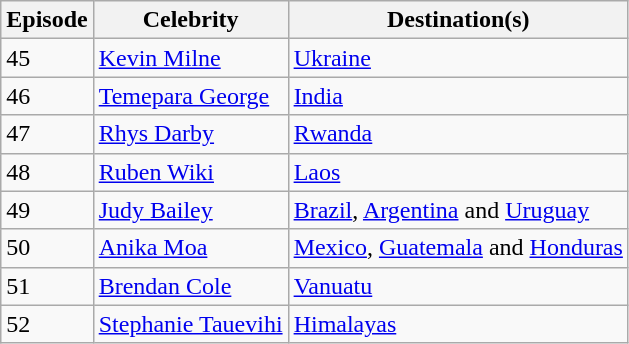<table class="wikitable">
<tr>
<th>Episode</th>
<th>Celebrity</th>
<th>Destination(s)</th>
</tr>
<tr>
<td>45</td>
<td><a href='#'>Kevin Milne</a></td>
<td><a href='#'>Ukraine</a></td>
</tr>
<tr>
<td>46</td>
<td><a href='#'>Temepara George</a></td>
<td><a href='#'>India</a></td>
</tr>
<tr>
<td>47</td>
<td><a href='#'>Rhys Darby</a></td>
<td><a href='#'>Rwanda</a></td>
</tr>
<tr>
<td>48</td>
<td><a href='#'>Ruben Wiki</a></td>
<td><a href='#'>Laos</a></td>
</tr>
<tr>
<td>49</td>
<td><a href='#'>Judy Bailey</a></td>
<td><a href='#'>Brazil</a>, <a href='#'>Argentina</a> and <a href='#'>Uruguay</a></td>
</tr>
<tr>
<td>50</td>
<td><a href='#'>Anika Moa</a></td>
<td><a href='#'>Mexico</a>, <a href='#'>Guatemala</a> and <a href='#'>Honduras</a></td>
</tr>
<tr>
<td>51</td>
<td><a href='#'>Brendan Cole</a></td>
<td><a href='#'>Vanuatu</a></td>
</tr>
<tr>
<td>52</td>
<td><a href='#'>Stephanie Tauevihi</a></td>
<td><a href='#'>Himalayas</a></td>
</tr>
</table>
